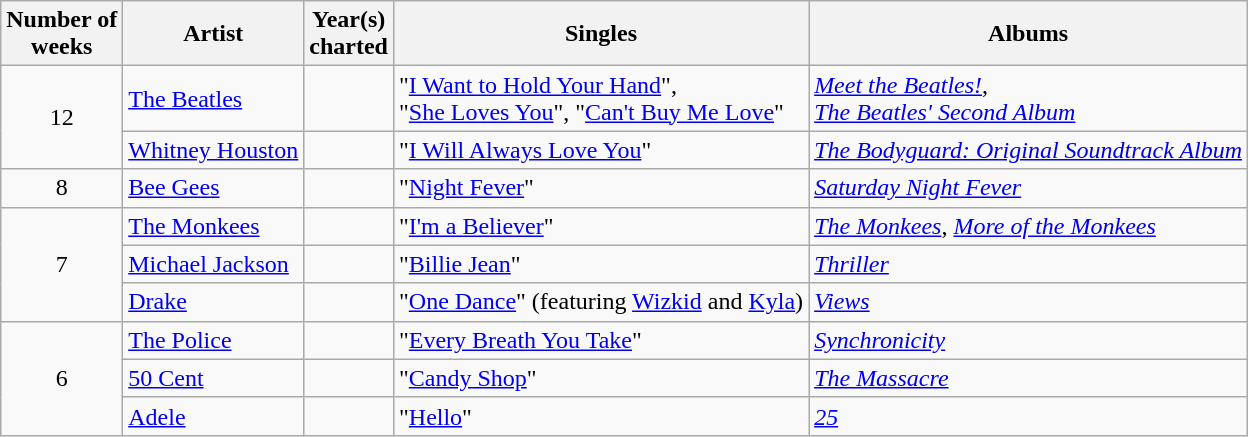<table class="wikitable">
<tr>
<th>Number of<br>weeks</th>
<th>Artist</th>
<th>Year(s)<br>charted</th>
<th>Singles</th>
<th>Albums</th>
</tr>
<tr>
<td rowspan=2 style="text-align:center;">12</td>
<td><a href='#'>The Beatles</a></td>
<td></td>
<td>"<a href='#'>I Want to Hold Your Hand</a>", <br> "<a href='#'>She Loves You</a>", "<a href='#'>Can't Buy Me Love</a>"</td>
<td><em><a href='#'>Meet the Beatles!</a></em>, <br> <em><a href='#'>The Beatles' Second Album</a></em></td>
</tr>
<tr>
<td><a href='#'>Whitney Houston</a></td>
<td></td>
<td>"<a href='#'>I Will Always Love You</a>"</td>
<td><em><a href='#'>The Bodyguard: Original Soundtrack Album</a></em></td>
</tr>
<tr>
<td style="text-align:center;">8</td>
<td><a href='#'>Bee Gees</a></td>
<td></td>
<td>"<a href='#'>Night Fever</a>"</td>
<td><em><a href='#'>Saturday Night Fever</a></em></td>
</tr>
<tr>
<td rowspan=3 style="text-align:center;">7</td>
<td><a href='#'>The Monkees</a></td>
<td></td>
<td>"<a href='#'>I'm a Believer</a>"</td>
<td><em><a href='#'>The Monkees</a></em>, <em><a href='#'>More of the Monkees</a></em></td>
</tr>
<tr>
<td><a href='#'>Michael Jackson</a></td>
<td></td>
<td>"<a href='#'>Billie Jean</a>"</td>
<td><em><a href='#'>Thriller</a></em></td>
</tr>
<tr>
<td><a href='#'>Drake</a></td>
<td></td>
<td>"<a href='#'>One Dance</a>" (featuring <a href='#'>Wizkid</a> and <a href='#'>Kyla</a>)</td>
<td><em><a href='#'>Views</a></em></td>
</tr>
<tr>
<td rowspan=3 style="text-align:center;">6</td>
<td><a href='#'>The Police</a></td>
<td></td>
<td>"<a href='#'>Every Breath You Take</a>"</td>
<td><em><a href='#'>Synchronicity</a></em></td>
</tr>
<tr>
<td><a href='#'>50 Cent</a></td>
<td></td>
<td>"<a href='#'>Candy Shop</a>"</td>
<td><em><a href='#'>The Massacre</a></em></td>
</tr>
<tr>
<td><a href='#'>Adele</a></td>
<td></td>
<td>"<a href='#'>Hello</a>"</td>
<td><em><a href='#'>25</a></em></td>
</tr>
</table>
